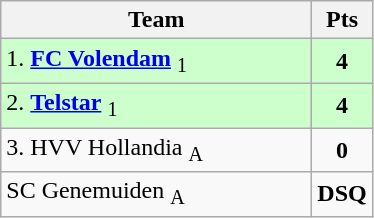<table class="wikitable" style="text-align:center; float:left; margin-right:1em">
<tr>
<th style="width:200px">Team</th>
<th width=20>Pts</th>
</tr>
<tr bgcolor=ccffcc>
<td align=left>1. <strong><a href='#'>FC Volendam</a></strong> <sub>1</sub></td>
<td><strong>4</strong></td>
</tr>
<tr bgcolor=ccffcc>
<td align=left>2. <strong><a href='#'>Telstar</a></strong> <sub>1</sub></td>
<td><strong>4</strong></td>
</tr>
<tr>
<td align=left>3. HVV Hollandia <sub>A</sub></td>
<td><strong>0</strong></td>
</tr>
<tr>
<td align=left>SC Genemuiden <sub>A</sub> </td>
<td><strong>DSQ</strong></td>
</tr>
</table>
